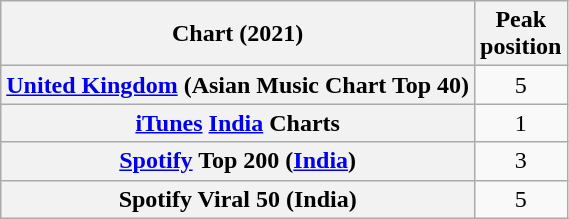<table class="wikitable plainrowheaders">
<tr>
<th>Chart (2021)</th>
<th>Peak<br>position</th>
</tr>
<tr>
<th scope="row"><a href='#'>United Kingdom</a> (Asian Music Chart Top 40)</th>
<td align="center">5</td>
</tr>
<tr>
<th scope="row"><a href='#'>iTunes</a> <a href='#'>India</a> Charts</th>
<td align="center">1</td>
</tr>
<tr>
<th scope="row"><a href='#'>Spotify</a> Top 200 (<a href='#'>India</a>)</th>
<td align="center">3</td>
</tr>
<tr>
<th scope="row">Spotify Viral 50 (India)</th>
<td align="center">5</td>
</tr>
</table>
